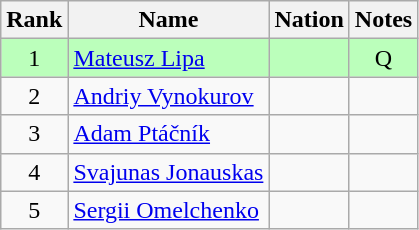<table class="wikitable sortable" style="text-align:center">
<tr>
<th>Rank</th>
<th>Name</th>
<th>Nation</th>
<th>Notes</th>
</tr>
<tr bgcolor=bbffbb>
<td>1</td>
<td align=left><a href='#'>Mateusz Lipa</a></td>
<td align=left></td>
<td>Q</td>
</tr>
<tr>
<td>2</td>
<td align=left><a href='#'>Andriy Vynokurov</a></td>
<td align=left></td>
<td></td>
</tr>
<tr>
<td>3</td>
<td align=left><a href='#'>Adam Ptáčník</a></td>
<td align=left></td>
<td></td>
</tr>
<tr>
<td>4</td>
<td align=left><a href='#'>Svajunas Jonauskas</a></td>
<td align=left></td>
<td></td>
</tr>
<tr>
<td>5</td>
<td align=left><a href='#'>Sergii Omelchenko</a></td>
<td align=left></td>
<td></td>
</tr>
</table>
